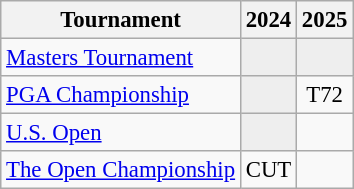<table class="wikitable" style="font-size:95%;text-align:center;">
<tr>
<th>Tournament</th>
<th>2024</th>
<th>2025</th>
</tr>
<tr>
<td align=left><a href='#'>Masters Tournament</a></td>
<td style="background:#eeeeee;"></td>
<td style="background:#eeeeee;"></td>
</tr>
<tr>
<td align=left><a href='#'>PGA Championship</a></td>
<td style="background:#eeeeee;"></td>
<td>T72</td>
</tr>
<tr>
<td align=left><a href='#'>U.S. Open</a></td>
<td style="background:#eeeeee;"></td>
<td></td>
</tr>
<tr>
<td align=left><a href='#'>The Open Championship</a></td>
<td>CUT</td>
<td></td>
</tr>
</table>
